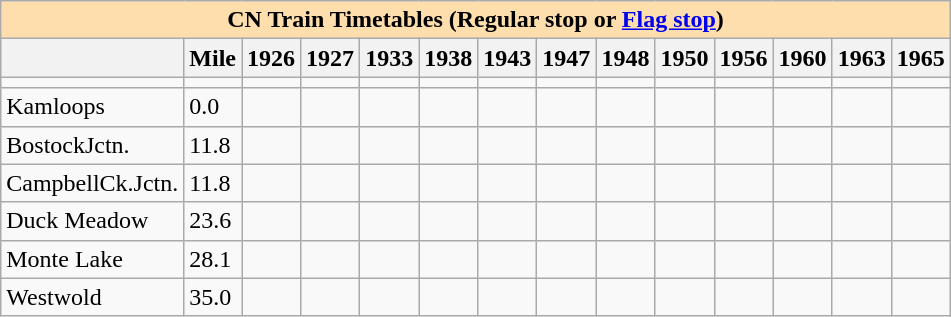<table class="wikitable">
<tr>
<th colspan="14" style="background:#ffdead;">CN Train Timetables (Regular stop or <a href='#'>Flag stop</a>)</th>
</tr>
<tr>
<th></th>
<th>Mile</th>
<th>1926</th>
<th>1927</th>
<th>1933</th>
<th>1938</th>
<th>1943</th>
<th>1947</th>
<th>1948</th>
<th>1950</th>
<th>1956</th>
<th>1960</th>
<th>1963</th>
<th>1965</th>
</tr>
<tr>
<td></td>
<td></td>
<td></td>
<td></td>
<td></td>
<td></td>
<td></td>
<td></td>
<td> </td>
<td></td>
<td></td>
<td></td>
<td></td>
<td> </td>
</tr>
<tr>
<td>Kamloops</td>
<td>0.0</td>
<td></td>
<td></td>
<td></td>
<td></td>
<td></td>
<td></td>
<td></td>
<td></td>
<td></td>
<td></td>
<td></td>
<td></td>
</tr>
<tr>
<td>BostockJctn.</td>
<td>11.8</td>
<td></td>
<td></td>
<td></td>
<td></td>
<td></td>
<td></td>
<td></td>
<td></td>
<td></td>
<td></td>
<td></td>
<td></td>
</tr>
<tr>
<td>CampbellCk.Jctn.</td>
<td>11.8</td>
<td></td>
<td></td>
<td></td>
<td></td>
<td></td>
<td></td>
<td></td>
<td></td>
<td></td>
<td></td>
<td></td>
<td></td>
</tr>
<tr>
<td>Duck Meadow</td>
<td>23.6</td>
<td></td>
<td></td>
<td></td>
<td></td>
<td></td>
<td></td>
<td></td>
<td></td>
<td></td>
<td></td>
<td></td>
<td></td>
</tr>
<tr>
<td>Monte Lake</td>
<td>28.1</td>
<td></td>
<td></td>
<td></td>
<td></td>
<td></td>
<td></td>
<td></td>
<td></td>
<td></td>
<td></td>
<td></td>
<td></td>
</tr>
<tr>
<td>Westwold</td>
<td>35.0</td>
<td></td>
<td></td>
<td></td>
<td></td>
<td></td>
<td></td>
<td></td>
<td></td>
<td></td>
<td></td>
<td></td>
<td></td>
</tr>
</table>
